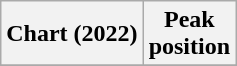<table class="wikitable plainrowheaders" style="text-align:center">
<tr>
<th scope="col">Chart (2022)</th>
<th scope="col">Peak<br> position</th>
</tr>
<tr>
</tr>
</table>
